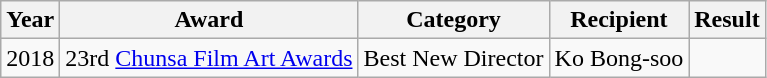<table class="wikitable">
<tr>
<th>Year</th>
<th>Award</th>
<th>Category</th>
<th>Recipient</th>
<th>Result</th>
</tr>
<tr>
<td>2018</td>
<td>23rd <a href='#'>Chunsa Film Art Awards</a></td>
<td>Best New Director</td>
<td>Ko Bong-soo</td>
<td></td>
</tr>
</table>
